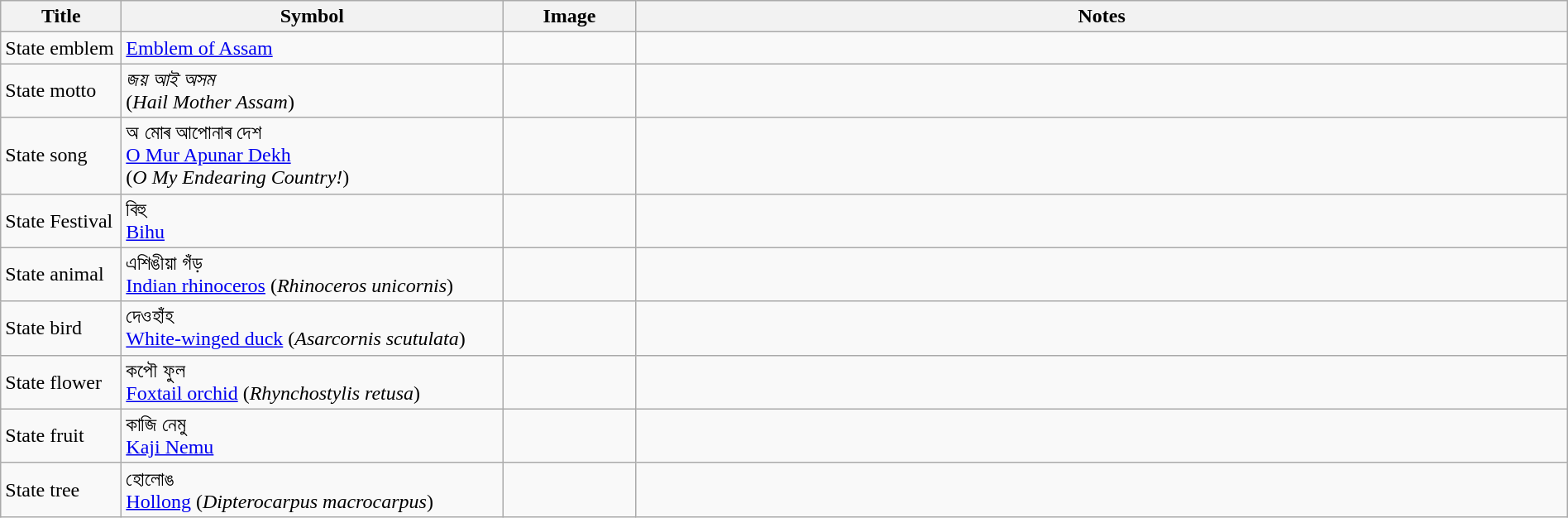<table class="wikitable" style="width: 100%;">
<tr>
<th width=90>Title</th>
<th style="width:300px;">Symbol</th>
<th width=100>Image</th>
<th>Notes</th>
</tr>
<tr>
<td>State emblem</td>
<td><a href='#'>Emblem of Assam</a></td>
<td style="text-align:center;"></td>
<td></td>
</tr>
<tr>
<td>State motto</td>
<td><em>জয় আই অসম</em><br> (<em>Hail Mother Assam</em>)</td>
<td></td>
<td></td>
</tr>
<tr>
<td>State song</td>
<td>অ মোৰ আপোনাৰ দেশ<br><a href='#'>O Mur Apunar Dekh</a> <br> (<em>O My Endearing Country!</em>)</td>
<td></td>
<td></td>
</tr>
<tr>
<td>State Festival</td>
<td>বিহু <br> <a href='#'>Bihu</a></td>
<td></td>
<td></td>
</tr>
<tr>
<td>State animal</td>
<td>এশিঙীয়া গঁড় <br> <a href='#'>Indian rhinoceros</a> (<em>Rhinoceros unicornis</em>)</td>
<td style="text-align:center;"></td>
<td></td>
</tr>
<tr>
<td>State bird</td>
<td>দেওহাঁহ <br> <a href='#'>White-winged duck</a> (<em>Asarcornis scutulata</em>)</td>
<td style="text-align:center;"></td>
<td></td>
</tr>
<tr>
<td>State flower</td>
<td>কপৌ ফুল <br> <a href='#'>Foxtail orchid</a> (<em>Rhynchostylis retusa</em>)</td>
<td style="text-align:center;"></td>
<td></td>
</tr>
<tr>
<td>State fruit</td>
<td>কাজি নেমু <br> <a href='#'>Kaji Nemu</a></td>
<td style="text-align:center;"></td>
<td></td>
</tr>
<tr>
<td>State tree</td>
<td>হোলোঙ <br> <a href='#'>Hollong</a> (<em>Dipterocarpus macrocarpus</em>)</td>
<td style="text-align:center;"></td>
<td></td>
</tr>
</table>
